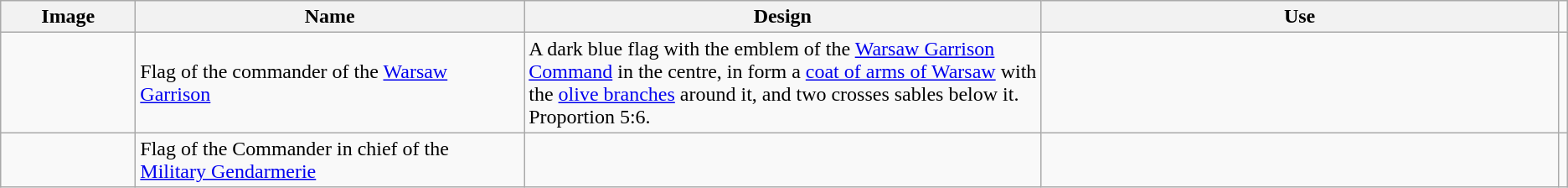<table class="wikitable">
<tr>
<th width=100px>Image</th>
<th>Name</th>
<th width=33%>Design</th>
<th width=33%>Use</th>
</tr>
<tr>
<td></td>
<td>Flag of the commander of the <a href='#'>Warsaw Garrison</a></td>
<td>A dark blue flag with the emblem of the <a href='#'>Warsaw Garrison Command</a> in the centre, in form a <a href='#'>coat of arms of Warsaw</a> with the <a href='#'>olive branches</a> around it, and two crosses sables below it. Proportion 5:6.</td>
<td></td>
<td></td>
</tr>
<tr>
<td></td>
<td>Flag of the Commander in chief of the <a href='#'>Military Gendarmerie</a></td>
<td></td>
<td></td>
</tr>
</table>
